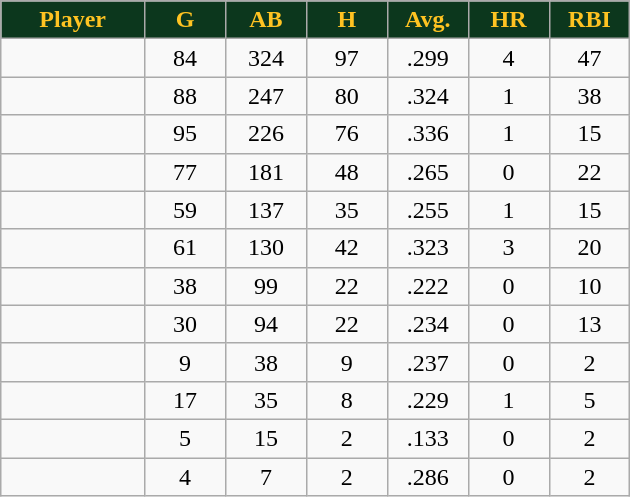<table class="wikitable sortable">
<tr>
<th style="background:#0C371D;color:#ffc322;" width="16%">Player</th>
<th style="background:#0C371D;color:#ffc322;" width="9%">G</th>
<th style="background:#0C371D;color:#ffc322;" width="9%">AB</th>
<th style="background:#0C371D;color:#ffc322;" width="9%">H</th>
<th style="background:#0C371D;color:#ffc322;" width="9%">Avg.</th>
<th style="background:#0C371D;color:#ffc322;" width="9%">HR</th>
<th style="background:#0C371D;color:#ffc322;" width="9%">RBI</th>
</tr>
<tr align="center">
<td></td>
<td>84</td>
<td>324</td>
<td>97</td>
<td>.299</td>
<td>4</td>
<td>47</td>
</tr>
<tr align="center">
<td></td>
<td>88</td>
<td>247</td>
<td>80</td>
<td>.324</td>
<td>1</td>
<td>38</td>
</tr>
<tr align="center">
<td></td>
<td>95</td>
<td>226</td>
<td>76</td>
<td>.336</td>
<td>1</td>
<td>15</td>
</tr>
<tr align="center">
<td></td>
<td>77</td>
<td>181</td>
<td>48</td>
<td>.265</td>
<td>0</td>
<td>22</td>
</tr>
<tr align="center">
<td></td>
<td>59</td>
<td>137</td>
<td>35</td>
<td>.255</td>
<td>1</td>
<td>15</td>
</tr>
<tr align="center">
<td></td>
<td>61</td>
<td>130</td>
<td>42</td>
<td>.323</td>
<td>3</td>
<td>20</td>
</tr>
<tr align="center">
<td></td>
<td>38</td>
<td>99</td>
<td>22</td>
<td>.222</td>
<td>0</td>
<td>10</td>
</tr>
<tr align="center">
<td></td>
<td>30</td>
<td>94</td>
<td>22</td>
<td>.234</td>
<td>0</td>
<td>13</td>
</tr>
<tr align="center">
<td></td>
<td>9</td>
<td>38</td>
<td>9</td>
<td>.237</td>
<td>0</td>
<td>2</td>
</tr>
<tr align="center">
<td></td>
<td>17</td>
<td>35</td>
<td>8</td>
<td>.229</td>
<td>1</td>
<td>5</td>
</tr>
<tr align="center">
<td></td>
<td>5</td>
<td>15</td>
<td>2</td>
<td>.133</td>
<td>0</td>
<td>2</td>
</tr>
<tr align="center">
<td></td>
<td>4</td>
<td>7</td>
<td>2</td>
<td>.286</td>
<td>0</td>
<td>2</td>
</tr>
</table>
